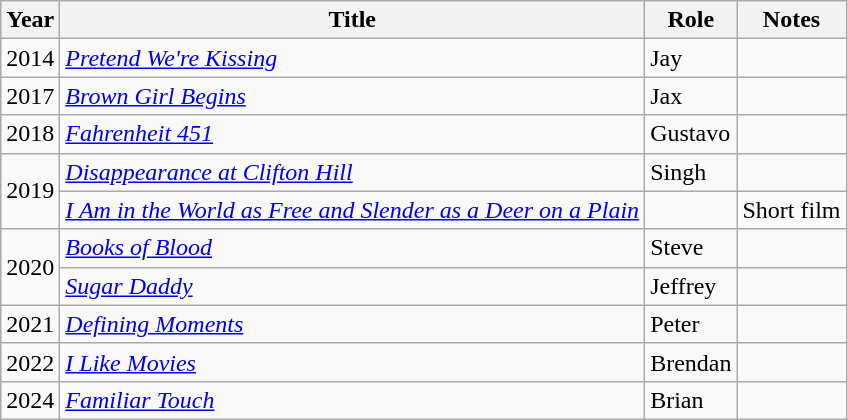<table class="wikitable" border="1">
<tr>
<th>Year</th>
<th>Title</th>
<th>Role</th>
<th>Notes</th>
</tr>
<tr>
<td>2014</td>
<td><em><a href='#'>Pretend We're Kissing</a></em></td>
<td>Jay</td>
<td></td>
</tr>
<tr>
<td>2017</td>
<td><em><a href='#'>Brown Girl Begins</a></em></td>
<td>Jax</td>
<td></td>
</tr>
<tr>
<td>2018</td>
<td><em><a href='#'>Fahrenheit 451</a></em></td>
<td>Gustavo</td>
<td></td>
</tr>
<tr>
<td rowspan="2">2019</td>
<td><em><a href='#'>Disappearance at Clifton Hill</a></em></td>
<td>Singh</td>
<td></td>
</tr>
<tr>
<td><em><a href='#'>I Am in the World as Free and Slender as a Deer on a Plain</a></em></td>
<td></td>
<td>Short film</td>
</tr>
<tr>
<td rowspan="2">2020</td>
<td><em><a href='#'>Books of Blood</a></em></td>
<td>Steve</td>
<td></td>
</tr>
<tr>
<td><em><a href='#'>Sugar Daddy</a></em></td>
<td>Jeffrey</td>
<td></td>
</tr>
<tr>
<td>2021</td>
<td><em><a href='#'>Defining Moments</a></em></td>
<td>Peter</td>
<td></td>
</tr>
<tr>
<td>2022</td>
<td><em><a href='#'>I Like Movies</a></em></td>
<td>Brendan</td>
<td></td>
</tr>
<tr>
<td>2024</td>
<td><em><a href='#'>Familiar Touch</a></em></td>
<td>Brian</td>
<td></td>
</tr>
</table>
